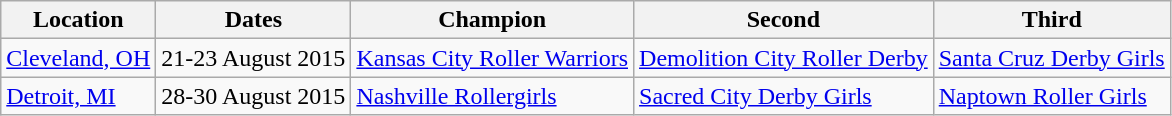<table class="wikitable sortable">
<tr>
<th>Location</th>
<th>Dates</th>
<th>Champion</th>
<th>Second</th>
<th>Third</th>
</tr>
<tr>
<td><a href='#'>Cleveland, OH</a></td>
<td>21-23 August 2015</td>
<td><a href='#'>Kansas City Roller Warriors</a></td>
<td><a href='#'>Demolition City Roller Derby</a></td>
<td><a href='#'>Santa Cruz Derby Girls</a></td>
</tr>
<tr>
<td><a href='#'>Detroit, MI</a></td>
<td>28-30 August 2015</td>
<td><a href='#'>Nashville Rollergirls</a></td>
<td><a href='#'>Sacred City Derby Girls</a></td>
<td><a href='#'>Naptown Roller Girls</a></td>
</tr>
</table>
